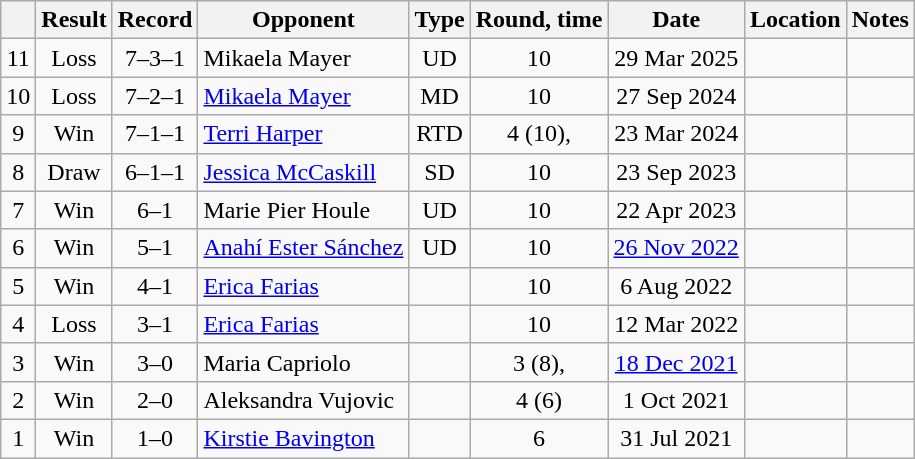<table class=wikitable style=text-align:center>
<tr>
<th></th>
<th>Result</th>
<th>Record</th>
<th>Opponent</th>
<th>Type</th>
<th>Round, time</th>
<th>Date</th>
<th>Location</th>
<th>Notes</th>
</tr>
<tr>
<td>11</td>
<td>Loss</td>
<td>7–3–1</td>
<td align=left>Mikaela Mayer</td>
<td>UD</td>
<td>10</td>
<td>29 Mar 2025</td>
<td align=left></td>
<td align=left></td>
</tr>
<tr>
<td>10</td>
<td>Loss</td>
<td>7–2–1</td>
<td align=left><a href='#'>Mikaela Mayer</a></td>
<td>MD</td>
<td>10</td>
<td>27 Sep 2024</td>
<td align=left></td>
<td align=left></td>
</tr>
<tr>
<td>9</td>
<td>Win</td>
<td>7–1–1</td>
<td align=left><a href='#'>Terri Harper</a></td>
<td>RTD</td>
<td>4 (10), </td>
<td>23 Mar 2024</td>
<td align=left></td>
<td align=left></td>
</tr>
<tr>
<td>8</td>
<td>Draw</td>
<td>6–1–1</td>
<td align=left><a href='#'>Jessica McCaskill</a></td>
<td>SD</td>
<td>10</td>
<td>23 Sep 2023</td>
<td align=left></td>
<td align=left></td>
</tr>
<tr>
<td>7</td>
<td>Win</td>
<td>6–1</td>
<td align=left>Marie Pier Houle</td>
<td>UD</td>
<td>10</td>
<td>22 Apr 2023</td>
<td align=left></td>
<td align=left></td>
</tr>
<tr>
<td>6</td>
<td>Win</td>
<td>5–1</td>
<td align=left><a href='#'>Anahí Ester Sánchez</a></td>
<td>UD</td>
<td>10</td>
<td><a href='#'>26 Nov 2022</a></td>
<td align=left></td>
<td align=left></td>
</tr>
<tr>
<td>5</td>
<td>Win</td>
<td>4–1</td>
<td align=left><a href='#'>Erica Farias</a></td>
<td></td>
<td>10</td>
<td>6 Aug 2022</td>
<td align=left></td>
<td align=left></td>
</tr>
<tr>
<td>4</td>
<td>Loss</td>
<td>3–1</td>
<td align=left><a href='#'>Erica Farias</a></td>
<td></td>
<td>10</td>
<td>12 Mar 2022</td>
<td align=left></td>
<td align=left></td>
</tr>
<tr>
<td>3</td>
<td>Win</td>
<td>3–0</td>
<td align=left>Maria Capriolo</td>
<td></td>
<td>3 (8), </td>
<td><a href='#'>18 Dec 2021</a></td>
<td align=left></td>
<td align=left></td>
</tr>
<tr>
<td>2</td>
<td>Win</td>
<td>2–0</td>
<td align=left>Aleksandra Vujovic</td>
<td></td>
<td>4 (6)</td>
<td>1 Oct 2021</td>
<td align=left></td>
<td align=left></td>
</tr>
<tr>
<td>1</td>
<td>Win</td>
<td>1–0</td>
<td align=left><a href='#'>Kirstie Bavington</a></td>
<td></td>
<td>6</td>
<td>31 Jul 2021</td>
<td align=left></td>
<td align=left></td>
</tr>
</table>
